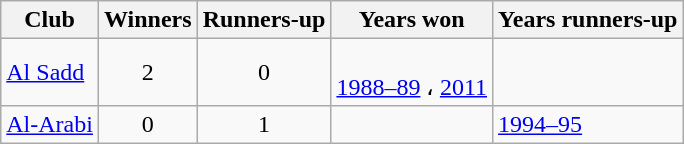<table class="wikitable sortable">
<tr>
<th>Club</th>
<th>Winners</th>
<th>Runners-up</th>
<th class="unsortable">Years won</th>
<th class="unsortable">Years runners-up</th>
</tr>
<tr>
<td><a href='#'>Al Sadd</a></td>
<td style="text-align:center">2</td>
<td style="text-align:center">0</td>
<td><br><a href='#'>1988–89</a> ، <a href='#'>2011</a></td>
<td></td>
</tr>
<tr>
<td><a href='#'>Al-Arabi</a></td>
<td style="text-align:center">0</td>
<td style="text-align:center">1</td>
<td></td>
<td><a href='#'>1994–95</a></td>
</tr>
</table>
